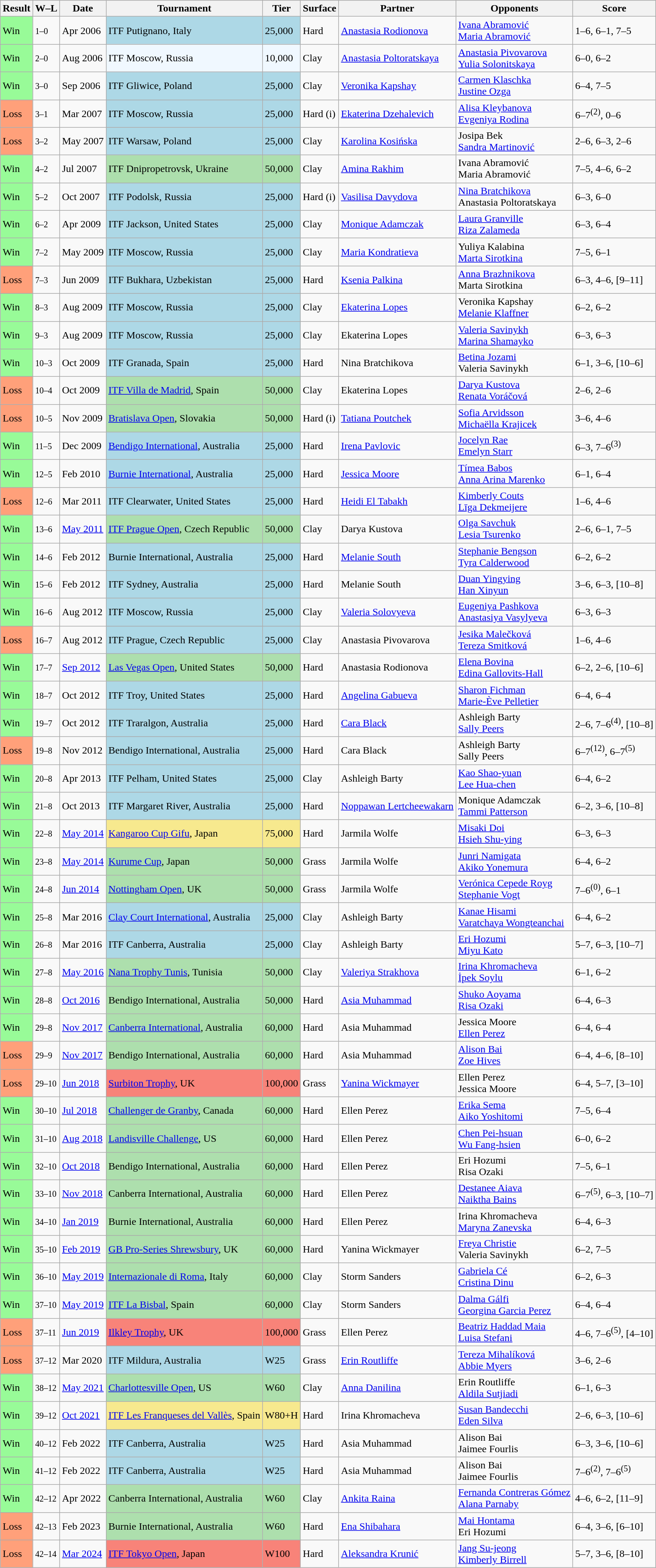<table class="sortable wikitable nowrap">
<tr>
<th>Result</th>
<th class="unsortable">W–L</th>
<th>Date</th>
<th>Tournament</th>
<th>Tier</th>
<th>Surface</th>
<th>Partner</th>
<th>Opponents</th>
<th class="unsortable">Score</th>
</tr>
<tr>
<td style="background:#98fb98;">Win</td>
<td><small>1–0</small></td>
<td>Apr 2006</td>
<td style="background:lightblue;">ITF Putignano, Italy</td>
<td style="background:lightblue;">25,000</td>
<td>Hard</td>
<td> <a href='#'>Anastasia Rodionova</a></td>
<td> <a href='#'>Ivana Abramović</a> <br>  <a href='#'>Maria Abramović</a></td>
<td>1–6, 6–1, 7–5</td>
</tr>
<tr>
<td style="background:#98fb98;">Win</td>
<td><small>2–0</small></td>
<td>Aug 2006</td>
<td bgcolor="#f0f8ff">ITF Moscow, Russia</td>
<td bgcolor="#f0f8ff">10,000</td>
<td>Clay</td>
<td> <a href='#'>Anastasia Poltoratskaya</a></td>
<td> <a href='#'>Anastasia Pivovarova</a> <br>  <a href='#'>Yulia Solonitskaya</a></td>
<td>6–0, 6–2</td>
</tr>
<tr>
<td style="background:#98fb98;">Win</td>
<td><small>3–0</small></td>
<td>Sep 2006</td>
<td style="background:lightblue;">ITF Gliwice, Poland</td>
<td style="background:lightblue;">25,000</td>
<td>Clay</td>
<td> <a href='#'>Veronika Kapshay</a></td>
<td> <a href='#'>Carmen Klaschka</a> <br>  <a href='#'>Justine Ozga</a></td>
<td>6–4, 7–5</td>
</tr>
<tr>
<td bgcolor=#ffa07a>Loss</td>
<td><small>3–1</small></td>
<td>Mar 2007</td>
<td style="background:lightblue;">ITF Moscow, Russia</td>
<td style="background:lightblue;">25,000</td>
<td>Hard (i)</td>
<td> <a href='#'>Ekaterina Dzehalevich</a></td>
<td> <a href='#'>Alisa Kleybanova</a> <br>  <a href='#'>Evgeniya Rodina</a></td>
<td>6–7<sup>(2)</sup>, 0–6</td>
</tr>
<tr>
<td bgcolor=#ffa07a>Loss</td>
<td><small>3–2</small></td>
<td>May 2007</td>
<td style="background:lightblue;">ITF Warsaw, Poland</td>
<td style="background:lightblue;">25,000</td>
<td>Clay</td>
<td> <a href='#'>Karolina Kosińska</a></td>
<td> Josipa Bek <br>  <a href='#'>Sandra Martinović</a></td>
<td>2–6, 6–3, 2–6</td>
</tr>
<tr>
<td style="background:#98fb98;">Win</td>
<td><small>4–2</small></td>
<td>Jul 2007</td>
<td style="background:#addfad;">ITF Dnipropetrovsk, Ukraine</td>
<td style="background:#addfad;">50,000</td>
<td>Clay</td>
<td> <a href='#'>Amina Rakhim</a></td>
<td> Ivana Abramović <br>  Maria Abramović</td>
<td>7–5, 4–6, 6–2</td>
</tr>
<tr>
<td style="background:#98fb98;">Win</td>
<td><small>5–2</small></td>
<td>Oct 2007</td>
<td style="background:lightblue;">ITF Podolsk, Russia</td>
<td style="background:lightblue;">25,000</td>
<td>Hard (i)</td>
<td> <a href='#'>Vasilisa Davydova</a></td>
<td> <a href='#'>Nina Bratchikova</a> <br>  Anastasia Poltoratskaya</td>
<td>6–3, 6–0</td>
</tr>
<tr>
<td style="background:#98fb98;">Win</td>
<td><small>6–2</small></td>
<td>Apr 2009</td>
<td style="background:lightblue;">ITF Jackson, United States</td>
<td style="background:lightblue;">25,000</td>
<td>Clay</td>
<td> <a href='#'>Monique Adamczak</a></td>
<td> <a href='#'>Laura Granville</a> <br>  <a href='#'>Riza Zalameda</a></td>
<td>6–3, 6–4</td>
</tr>
<tr>
<td style="background:#98fb98;">Win</td>
<td><small>7–2</small></td>
<td>May 2009</td>
<td style="background:lightblue;">ITF Moscow, Russia</td>
<td style="background:lightblue;">25,000</td>
<td>Clay</td>
<td> <a href='#'>Maria Kondratieva</a></td>
<td> Yuliya Kalabina <br>  <a href='#'>Marta Sirotkina</a></td>
<td>7–5, 6–1</td>
</tr>
<tr>
<td bgcolor=#ffa07a>Loss</td>
<td><small>7–3</small></td>
<td>Jun 2009</td>
<td style="background:lightblue;">ITF Bukhara, Uzbekistan</td>
<td style="background:lightblue;">25,000</td>
<td>Hard</td>
<td> <a href='#'>Ksenia Palkina</a></td>
<td> <a href='#'>Anna Brazhnikova</a> <br>  Marta Sirotkina</td>
<td>6–3, 4–6, [9–11]</td>
</tr>
<tr>
<td style="background:#98fb98;">Win</td>
<td><small>8–3</small></td>
<td>Aug 2009</td>
<td style="background:lightblue;">ITF Moscow, Russia</td>
<td style="background:lightblue;">25,000</td>
<td>Clay</td>
<td> <a href='#'>Ekaterina Lopes</a></td>
<td> Veronika Kapshay <br>  <a href='#'>Melanie Klaffner</a></td>
<td>6–2, 6–2</td>
</tr>
<tr>
<td style="background:#98fb98;">Win</td>
<td><small>9–3</small></td>
<td>Aug 2009</td>
<td style="background:lightblue;">ITF Moscow, Russia</td>
<td style="background:lightblue;">25,000</td>
<td>Clay</td>
<td> Ekaterina Lopes</td>
<td> <a href='#'>Valeria Savinykh</a> <br>  <a href='#'>Marina Shamayko</a></td>
<td>6–3, 6–3</td>
</tr>
<tr>
<td style="background:#98fb98;">Win</td>
<td><small>10–3</small></td>
<td>Oct 2009</td>
<td style="background:lightblue;">ITF Granada, Spain</td>
<td style="background:lightblue;">25,000</td>
<td>Hard</td>
<td> Nina Bratchikova</td>
<td> <a href='#'>Betina Jozami</a> <br>  Valeria Savinykh</td>
<td>6–1, 3–6, [10–6]</td>
</tr>
<tr>
<td bgcolor=#ffa07a>Loss</td>
<td><small>10–4</small></td>
<td>Oct 2009</td>
<td style="background:#addfad;"><a href='#'>ITF Villa de Madrid</a>, Spain</td>
<td style="background:#addfad;">50,000</td>
<td>Clay</td>
<td> Ekaterina Lopes</td>
<td> <a href='#'>Darya Kustova</a> <br>  <a href='#'>Renata Voráčová</a></td>
<td>2–6, 2–6</td>
</tr>
<tr>
<td bgcolor=#ffa07a>Loss</td>
<td><small>10–5</small></td>
<td>Nov 2009</td>
<td style="background:#addfad;"><a href='#'>Bratislava Open</a>, Slovakia</td>
<td style="background:#addfad;">50,000</td>
<td>Hard (i)</td>
<td> <a href='#'>Tatiana Poutchek</a></td>
<td> <a href='#'>Sofia Arvidsson</a> <br>  <a href='#'>Michaëlla Krajicek</a></td>
<td>3–6, 4–6</td>
</tr>
<tr>
<td style="background:#98fb98;">Win</td>
<td><small>11–5</small></td>
<td>Dec 2009</td>
<td style="background:lightblue;"><a href='#'>Bendigo International</a>, Australia</td>
<td style="background:lightblue;">25,000</td>
<td>Hard</td>
<td> <a href='#'>Irena Pavlovic</a></td>
<td> <a href='#'>Jocelyn Rae</a> <br>  <a href='#'>Emelyn Starr</a></td>
<td>6–3, 7–6<sup>(3)</sup></td>
</tr>
<tr>
<td style="background:#98fb98;">Win</td>
<td><small>12–5</small></td>
<td>Feb 2010</td>
<td style="background:lightblue;"><a href='#'>Burnie International</a>, Australia</td>
<td style="background:lightblue;">25,000</td>
<td>Hard</td>
<td> <a href='#'>Jessica Moore</a></td>
<td> <a href='#'>Tímea Babos</a> <br>  <a href='#'>Anna Arina Marenko</a></td>
<td>6–1, 6–4</td>
</tr>
<tr>
<td bgcolor=#ffa07a>Loss</td>
<td><small>12–6</small></td>
<td>Mar 2011</td>
<td style="background:lightblue;">ITF Clearwater, United States</td>
<td style="background:lightblue;">25,000</td>
<td>Hard</td>
<td> <a href='#'>Heidi El Tabakh</a></td>
<td> <a href='#'>Kimberly Couts</a> <br>  <a href='#'>Līga Dekmeijere</a></td>
<td>1–6, 4–6</td>
</tr>
<tr>
<td style="background:#98fb98;">Win</td>
<td><small>13–6</small></td>
<td><a href='#'>May 2011</a></td>
<td style="background:#addfad;"><a href='#'>ITF Prague Open</a>, Czech Republic</td>
<td style="background:#addfad;">50,000</td>
<td>Clay</td>
<td> Darya Kustova</td>
<td> <a href='#'>Olga Savchuk</a> <br>  <a href='#'>Lesia Tsurenko</a></td>
<td>2–6, 6–1, 7–5</td>
</tr>
<tr>
<td style="background:#98fb98;">Win</td>
<td><small>14–6</small></td>
<td>Feb 2012</td>
<td style="background:lightblue;">Burnie International, Australia</td>
<td style="background:lightblue;">25,000</td>
<td>Hard</td>
<td> <a href='#'>Melanie South</a></td>
<td> <a href='#'>Stephanie Bengson</a> <br>  <a href='#'>Tyra Calderwood</a></td>
<td>6–2, 6–2</td>
</tr>
<tr>
<td style="background:#98fb98;">Win</td>
<td><small>15–6</small></td>
<td>Feb 2012</td>
<td style="background:lightblue;">ITF Sydney, Australia</td>
<td style="background:lightblue;">25,000</td>
<td>Hard</td>
<td> Melanie South</td>
<td> <a href='#'>Duan Yingying</a> <br>  <a href='#'>Han Xinyun</a></td>
<td>3–6, 6–3, [10–8]</td>
</tr>
<tr>
<td style="background:#98fb98;">Win</td>
<td><small>16–6</small></td>
<td>Aug 2012</td>
<td style="background:lightblue;">ITF Moscow, Russia</td>
<td style="background:lightblue;">25,000</td>
<td>Clay</td>
<td> <a href='#'>Valeria Solovyeva</a></td>
<td> <a href='#'>Eugeniya Pashkova</a> <br>  <a href='#'>Anastasiya Vasylyeva</a></td>
<td>6–3, 6–3</td>
</tr>
<tr>
<td bgcolor=#ffa07a>Loss</td>
<td><small>16–7</small></td>
<td>Aug 2012</td>
<td style="background:lightblue;">ITF Prague, Czech Republic</td>
<td style="background:lightblue;">25,000</td>
<td>Clay</td>
<td> Anastasia Pivovarova</td>
<td> <a href='#'>Jesika Malečková</a> <br>  <a href='#'>Tereza Smitková</a></td>
<td>1–6, 4–6</td>
</tr>
<tr>
<td style="background:#98fb98;">Win</td>
<td><small>17–7</small></td>
<td><a href='#'>Sep 2012</a></td>
<td style="background:#addfad;"><a href='#'>Las Vegas Open</a>, United States</td>
<td style="background:#addfad;">50,000</td>
<td>Hard</td>
<td> Anastasia Rodionova</td>
<td> <a href='#'>Elena Bovina</a> <br>  <a href='#'>Edina Gallovits-Hall</a></td>
<td>6–2, 2–6, [10–6]</td>
</tr>
<tr>
<td style="background:#98fb98;">Win</td>
<td><small>18–7</small></td>
<td>Oct 2012</td>
<td style="background:lightblue;">ITF Troy, United States</td>
<td style="background:lightblue;">25,000</td>
<td>Hard</td>
<td> <a href='#'>Angelina Gabueva</a></td>
<td> <a href='#'>Sharon Fichman</a> <br>  <a href='#'>Marie-Ève Pelletier</a></td>
<td>6–4, 6–4</td>
</tr>
<tr>
<td style="background:#98fb98;">Win</td>
<td><small>19–7</small></td>
<td>Oct 2012</td>
<td style="background:lightblue;">ITF Traralgon, Australia</td>
<td style="background:lightblue;">25,000</td>
<td>Hard</td>
<td> <a href='#'>Cara Black</a></td>
<td> Ashleigh Barty <br>  <a href='#'>Sally Peers</a></td>
<td>2–6, 7–6<sup>(4)</sup>, [10–8]</td>
</tr>
<tr>
<td bgcolor=#ffa07a>Loss</td>
<td><small>19–8</small></td>
<td>Nov 2012</td>
<td style="background:lightblue;">Bendigo International, Australia</td>
<td style="background:lightblue;">25,000</td>
<td>Hard</td>
<td> Cara Black</td>
<td> Ashleigh Barty <br>  Sally Peers</td>
<td>6–7<sup>(12)</sup>, 6–7<sup>(5)</sup></td>
</tr>
<tr>
<td bgcolor="98FB98">Win</td>
<td><small>20–8</small></td>
<td>Apr 2013</td>
<td style="background:lightblue;">ITF Pelham, United States</td>
<td style="background:lightblue;">25,000</td>
<td>Clay</td>
<td> Ashleigh Barty</td>
<td> <a href='#'>Kao Shao-yuan</a> <br>  <a href='#'>Lee Hua-chen</a></td>
<td>6–4, 6–2</td>
</tr>
<tr>
<td bgcolor="98FB98">Win</td>
<td><small>21–8</small></td>
<td>Oct 2013</td>
<td style="background:lightblue;">ITF Margaret River, Australia</td>
<td style="background:lightblue;">25,000</td>
<td>Hard</td>
<td> <a href='#'>Noppawan Lertcheewakarn</a></td>
<td> Monique Adamczak <br>  <a href='#'>Tammi Patterson</a></td>
<td>6–2, 3–6, [10–8]</td>
</tr>
<tr>
<td bgcolor="98FB98">Win</td>
<td><small>22–8</small></td>
<td><a href='#'>May 2014</a></td>
<td style="background:#f7e98e;"><a href='#'>Kangaroo Cup Gifu</a>, Japan</td>
<td style="background:#f7e98e;">75,000</td>
<td>Hard</td>
<td> Jarmila Wolfe</td>
<td> <a href='#'>Misaki Doi</a> <br>  <a href='#'>Hsieh Shu-ying</a></td>
<td>6–3, 6–3</td>
</tr>
<tr>
<td bgcolor=#98fb98>Win</td>
<td><small>23–8</small></td>
<td><a href='#'>May 2014</a></td>
<td style="background:#addfad;"><a href='#'>Kurume Cup</a>, Japan</td>
<td style="background:#addfad;">50,000</td>
<td>Grass</td>
<td> Jarmila Wolfe</td>
<td> <a href='#'>Junri Namigata</a> <br>  <a href='#'>Akiko Yonemura</a></td>
<td>6–4, 6–2</td>
</tr>
<tr>
<td style="background:#98fb98;">Win</td>
<td><small>24–8</small></td>
<td><a href='#'>Jun 2014</a></td>
<td style="background:#addfad;"><a href='#'>Nottingham Open</a>, UK</td>
<td style="background:#addfad;">50,000</td>
<td>Grass</td>
<td> Jarmila Wolfe</td>
<td> <a href='#'>Verónica Cepede Royg</a> <br>  <a href='#'>Stephanie Vogt</a></td>
<td>7–6<sup>(0)</sup>, 6–1</td>
</tr>
<tr>
<td style="background:#98fb98;">Win</td>
<td><small>25–8</small></td>
<td>Mar 2016</td>
<td style="background:lightblue;"><a href='#'>Clay Court International</a>, Australia</td>
<td style="background:lightblue;">25,000</td>
<td>Clay</td>
<td> Ashleigh Barty</td>
<td> <a href='#'>Kanae Hisami</a> <br>  <a href='#'>Varatchaya Wongteanchai</a></td>
<td>6–4, 6–2</td>
</tr>
<tr>
<td style="background:#98fb98;">Win</td>
<td><small>26–8</small></td>
<td>Mar 2016</td>
<td style="background:lightblue;">ITF Canberra, Australia</td>
<td style="background:lightblue;">25,000</td>
<td>Clay</td>
<td> Ashleigh Barty</td>
<td> <a href='#'>Eri Hozumi</a> <br>  <a href='#'>Miyu Kato</a></td>
<td>5–7, 6–3, [10–7]</td>
</tr>
<tr>
<td bgcolor="98FB98">Win</td>
<td><small>27–8</small></td>
<td><a href='#'>May 2016</a></td>
<td style="background:#addfad;"><a href='#'>Nana Trophy Tunis</a>, Tunisia</td>
<td style="background:#addfad;">50,000</td>
<td>Clay</td>
<td> <a href='#'>Valeriya Strakhova</a></td>
<td> <a href='#'>Irina Khromacheva</a> <br>  <a href='#'>İpek Soylu</a></td>
<td>6–1, 6–2</td>
</tr>
<tr>
<td style="background:#98fb98;">Win</td>
<td><small>28–8</small></td>
<td><a href='#'>Oct 2016</a></td>
<td style="background:#addfad;">Bendigo International, Australia</td>
<td style="background:#addfad;">50,000</td>
<td>Hard</td>
<td> <a href='#'>Asia Muhammad</a></td>
<td> <a href='#'>Shuko Aoyama</a> <br>  <a href='#'>Risa Ozaki</a></td>
<td>6–4, 6–3</td>
</tr>
<tr>
<td style="background:#98fb98;">Win</td>
<td><small>29–8</small></td>
<td><a href='#'>Nov 2017</a></td>
<td style="background:#addfad;"><a href='#'>Canberra International</a>, Australia</td>
<td style="background:#addfad;">60,000</td>
<td>Hard</td>
<td> Asia Muhammad</td>
<td> Jessica Moore <br>  <a href='#'>Ellen Perez</a></td>
<td>6–4, 6–4</td>
</tr>
<tr>
<td style="background:#ffa07a;">Loss</td>
<td><small>29–9</small></td>
<td><a href='#'>Nov 2017</a></td>
<td style="background:#addfad;">Bendigo International, Australia</td>
<td style="background:#addfad;">60,000</td>
<td>Hard</td>
<td> Asia Muhammad</td>
<td> <a href='#'>Alison Bai</a> <br>  <a href='#'>Zoe Hives</a></td>
<td>6–4, 4–6, [8–10]</td>
</tr>
<tr>
<td style="background:#ffa07a;">Loss</td>
<td><small>29–10</small></td>
<td><a href='#'>Jun 2018</a></td>
<td style="background:#f88379;"><a href='#'>Surbiton Trophy</a>, UK</td>
<td style="background:#f88379;">100,000</td>
<td>Grass</td>
<td> <a href='#'>Yanina Wickmayer</a></td>
<td> Ellen Perez <br>  Jessica Moore</td>
<td>6–4, 5–7, [3–10]</td>
</tr>
<tr>
<td style="background:#98fb98;">Win</td>
<td><small>30–10</small></td>
<td><a href='#'>Jul 2018</a></td>
<td style="background:#addfad;"><a href='#'>Challenger de Granby</a>, Canada</td>
<td style="background:#addfad;">60,000</td>
<td>Hard</td>
<td> Ellen Perez</td>
<td> <a href='#'>Erika Sema</a> <br>  <a href='#'>Aiko Yoshitomi</a></td>
<td>7–5, 6–4</td>
</tr>
<tr>
<td style="background:#98fb98;">Win</td>
<td><small>31–10</small></td>
<td><a href='#'>Aug 2018</a></td>
<td style="background:#addfad;"><a href='#'>Landisville Challenge</a>, US</td>
<td style="background:#addfad;">60,000</td>
<td>Hard</td>
<td> Ellen Perez</td>
<td> <a href='#'>Chen Pei-hsuan</a> <br>  <a href='#'>Wu Fang-hsien</a></td>
<td>6–0, 6–2</td>
</tr>
<tr>
<td style="background:#98fb98;">Win</td>
<td><small>32–10</small></td>
<td><a href='#'>Oct 2018</a></td>
<td style="background:#addfad;">Bendigo International, Australia</td>
<td style="background:#addfad;">60,000</td>
<td>Hard</td>
<td> Ellen Perez</td>
<td> Eri Hozumi <br>  Risa Ozaki</td>
<td>7–5, 6–1</td>
</tr>
<tr>
<td style="background:#98fb98;">Win</td>
<td><small>33–10</small></td>
<td><a href='#'>Nov 2018</a></td>
<td style="background:#addfad;">Canberra International, Australia</td>
<td style="background:#addfad;">60,000</td>
<td>Hard</td>
<td> Ellen Perez</td>
<td> <a href='#'>Destanee Aiava</a> <br>  <a href='#'>Naiktha Bains</a></td>
<td>6–7<sup>(5)</sup>, 6–3, [10–7]</td>
</tr>
<tr>
<td style="background:#98fb98;">Win</td>
<td><small>34–10</small></td>
<td><a href='#'>Jan 2019</a></td>
<td style="background:#addfad;">Burnie International, Australia</td>
<td style="background:#addfad;">60,000</td>
<td>Hard</td>
<td> Ellen Perez</td>
<td> Irina Khromacheva <br>  <a href='#'>Maryna Zanevska</a></td>
<td>6–4, 6–3</td>
</tr>
<tr>
<td style="background:#98fb98;">Win</td>
<td><small>35–10</small></td>
<td><a href='#'>Feb 2019</a></td>
<td style="background:#addfad;"><a href='#'>GB Pro-Series Shrewsbury</a>, UK</td>
<td style="background:#addfad;">60,000</td>
<td>Hard</td>
<td> Yanina Wickmayer</td>
<td> <a href='#'>Freya Christie</a> <br>  Valeria Savinykh</td>
<td>6–2, 7–5</td>
</tr>
<tr>
<td style="background:#98fb98;">Win</td>
<td><small>36–10</small></td>
<td><a href='#'>May 2019</a></td>
<td style="background:#addfad;"><a href='#'>Internazionale di Roma</a>, Italy</td>
<td style="background:#addfad;">60,000</td>
<td>Clay</td>
<td> Storm Sanders</td>
<td> <a href='#'>Gabriela Cé</a> <br>  <a href='#'>Cristina Dinu</a></td>
<td>6–2, 6–3</td>
</tr>
<tr>
<td style="background:#98fb98;">Win</td>
<td><small>37–10</small></td>
<td><a href='#'>May 2019</a></td>
<td style="background:#addfad;"><a href='#'>ITF La Bisbal</a>, Spain</td>
<td style="background:#addfad;">60,000</td>
<td>Clay</td>
<td> Storm Sanders</td>
<td> <a href='#'>Dalma Gálfi</a> <br>  <a href='#'>Georgina Garcia Perez</a></td>
<td>6–4, 6–4</td>
</tr>
<tr>
<td style="background:#ffa07a;">Loss</td>
<td><small>37–11</small></td>
<td><a href='#'>Jun 2019</a></td>
<td style="background:#f88379;"><a href='#'>Ilkley Trophy</a>, UK</td>
<td style="background:#f88379;">100,000</td>
<td>Grass</td>
<td> Ellen Perez</td>
<td> <a href='#'>Beatriz Haddad Maia</a> <br>  <a href='#'>Luisa Stefani</a></td>
<td>4–6, 7–6<sup>(5)</sup>, [4–10]</td>
</tr>
<tr>
<td style="background:#ffa07a;">Loss</td>
<td><small>37–12</small></td>
<td>Mar 2020</td>
<td style="background:lightblue;">ITF Mildura, Australia</td>
<td style="background:lightblue;">W25</td>
<td>Grass</td>
<td> <a href='#'>Erin Routliffe</a></td>
<td> <a href='#'>Tereza Mihalíková</a> <br>  <a href='#'>Abbie Myers</a></td>
<td>3–6, 2–6</td>
</tr>
<tr>
<td style="background:#98fb98;">Win</td>
<td><small>38–12</small></td>
<td><a href='#'>May 2021</a></td>
<td style="background:#addfad;"><a href='#'>Charlottesville Open</a>, US</td>
<td style="background:#addfad;">W60</td>
<td>Clay</td>
<td> <a href='#'>Anna Danilina</a></td>
<td> Erin Routliffe <br>  <a href='#'>Aldila Sutjiadi</a></td>
<td>6–1, 6–3</td>
</tr>
<tr>
<td style="background:#98fb98;">Win</td>
<td><small>39–12</small></td>
<td><a href='#'>Oct 2021</a></td>
<td style="background:#f7e98e;"><a href='#'>ITF Les Franqueses del Vallès</a>, Spain</td>
<td style="background:#f7e98e;">W80+H</td>
<td>Hard</td>
<td> Irina Khromacheva</td>
<td> <a href='#'>Susan Bandecchi</a> <br>  <a href='#'>Eden Silva</a></td>
<td>2–6, 6–3, [10–6]</td>
</tr>
<tr>
<td style="background:#98fb98;">Win</td>
<td><small>40–12</small></td>
<td>Feb 2022</td>
<td bgcolor=lightblue>ITF Canberra, Australia</td>
<td bgcolor=lightblue>W25</td>
<td>Hard</td>
<td> Asia Muhammad</td>
<td> Alison Bai <br>  Jaimee Fourlis</td>
<td>6–3, 3–6, [10–6]</td>
</tr>
<tr>
<td style="background:#98fb98;">Win</td>
<td><small>41–12</small></td>
<td>Feb 2022</td>
<td bgcolor=lightblue>ITF Canberra, Australia</td>
<td bgcolor=lightblue>W25</td>
<td>Hard</td>
<td> Asia Muhammad</td>
<td> Alison Bai <br>  Jaimee Fourlis</td>
<td>7–6<sup>(2)</sup>, 7–6<sup>(5)</sup></td>
</tr>
<tr>
<td bgcolor=98FB98>Win</td>
<td><small>42–12</small></td>
<td>Apr 2022</td>
<td style="background:#addfad;">Canberra International, Australia</td>
<td style="background:#addfad;">W60</td>
<td>Clay</td>
<td> <a href='#'>Ankita Raina</a></td>
<td> <a href='#'>Fernanda Contreras Gómez</a> <br>  <a href='#'>Alana Parnaby</a></td>
<td>4–6, 6–2, [11–9]</td>
</tr>
<tr>
<td bgcolor=ffa07a>Loss</td>
<td><small>42–13</small></td>
<td>Feb 2023</td>
<td style="background:#addfad;">Burnie International, Australia</td>
<td style="background:#addfad;">W60</td>
<td>Hard</td>
<td> <a href='#'>Ena Shibahara</a></td>
<td> <a href='#'>Mai Hontama</a> <br>  Eri Hozumi</td>
<td>6–4, 3–6, [6–10]</td>
</tr>
<tr>
<td bgcolor=ffa07a>Loss</td>
<td><small>42–14</small></td>
<td><a href='#'>Mar 2024</a></td>
<td style="background:#f88379;"><a href='#'>ITF Tokyo Open</a>, Japan</td>
<td style="background:#f88379;">W100</td>
<td>Hard</td>
<td> <a href='#'>Aleksandra Krunić</a></td>
<td> <a href='#'>Jang Su-jeong</a><br>  <a href='#'>Kimberly Birrell</a></td>
<td>5–7, 3–6, [8–10]</td>
</tr>
</table>
